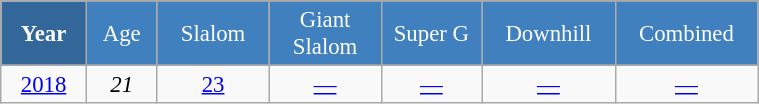<table class="wikitable" style="font-size:95%; text-align:center; border:grey solid 1px; border-collapse:collapse;" width="40%">
<tr style="background-color:#369; color:white;">
<td rowspan="2" colspan="1" width="4%"><strong>Year</strong></td>
</tr>
<tr style="background-color:#4180be; color:white;">
<td width="3%">Age</td>
<td width="5%">Slalom</td>
<td width="5%">Giant<br>Slalom</td>
<td width="5%">Super G</td>
<td width="5%">Downhill</td>
<td width="5%">Combined</td>
</tr>
<tr style="background-color:#8CB2D8; color:white;">
</tr>
<tr>
<td><a href='#'>2018</a></td>
<td><em>21</em></td>
<td><a href='#'>23</a></td>
<td><a href='#'>—</a></td>
<td><a href='#'>—</a></td>
<td><a href='#'>—</a></td>
<td><a href='#'>—</a></td>
</tr>
</table>
